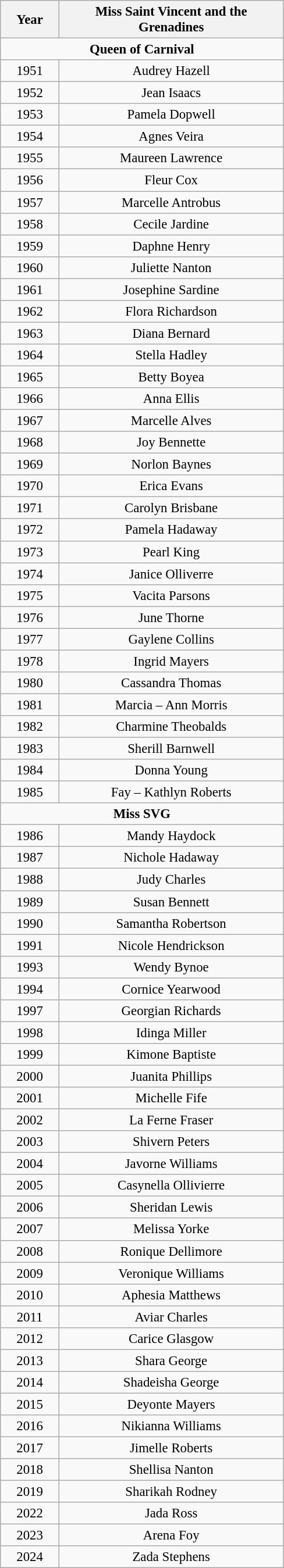<table class="wikitable sortable" style="font-size: 95%; text-align:center">
<tr>
<th width="60">Year</th>
<th width="250">Miss Saint Vincent and the Grenadines</th>
</tr>
<tr>
<td colspan="2"><strong>Queen of Carnival</strong></td>
</tr>
<tr>
<td>1951</td>
<td>Audrey Hazell</td>
</tr>
<tr>
<td>1952</td>
<td>Jean Isaacs</td>
</tr>
<tr>
<td>1953</td>
<td>Pamela Dopwell</td>
</tr>
<tr>
<td>1954</td>
<td>Agnes Veira</td>
</tr>
<tr>
<td>1955</td>
<td>Maureen Lawrence</td>
</tr>
<tr>
<td>1956</td>
<td>Fleur Cox</td>
</tr>
<tr>
<td>1957</td>
<td>Marcelle Antrobus</td>
</tr>
<tr>
<td>1958</td>
<td>Cecile Jardine</td>
</tr>
<tr>
<td>1959</td>
<td>Daphne Henry</td>
</tr>
<tr>
<td>1960</td>
<td>Juliette Nanton</td>
</tr>
<tr>
<td>1961</td>
<td>Josephine Sardine</td>
</tr>
<tr>
<td>1962</td>
<td>Flora Richardson</td>
</tr>
<tr>
<td>1963</td>
<td>Diana Bernard</td>
</tr>
<tr>
<td>1964</td>
<td>Stella Hadley</td>
</tr>
<tr>
<td>1965</td>
<td>Betty Boyea</td>
</tr>
<tr>
<td>1966</td>
<td>Anna Ellis</td>
</tr>
<tr>
<td>1967</td>
<td>Marcelle Alves</td>
</tr>
<tr>
<td>1968</td>
<td>Joy Bennette</td>
</tr>
<tr>
<td>1969</td>
<td>Norlon Baynes</td>
</tr>
<tr>
<td>1970</td>
<td>Erica Evans</td>
</tr>
<tr>
<td>1971</td>
<td>Carolyn Brisbane</td>
</tr>
<tr>
<td>1972</td>
<td>Pamela Hadaway</td>
</tr>
<tr>
<td>1973</td>
<td>Pearl King</td>
</tr>
<tr>
<td>1974</td>
<td>Janice Olliverre</td>
</tr>
<tr>
<td>1975</td>
<td>Vacita Parsons</td>
</tr>
<tr>
<td>1976</td>
<td>June Thorne</td>
</tr>
<tr>
<td>1977</td>
<td>Gaylene Collins</td>
</tr>
<tr>
<td>1978</td>
<td>Ingrid Mayers</td>
</tr>
<tr>
<td>1980</td>
<td>Cassandra Thomas</td>
</tr>
<tr>
<td>1981</td>
<td>Marcia – Ann Morris</td>
</tr>
<tr>
<td>1982</td>
<td>Charmine Theobalds</td>
</tr>
<tr>
<td>1983</td>
<td>Sherill Barnwell</td>
</tr>
<tr>
<td>1984</td>
<td>Donna Young</td>
</tr>
<tr>
<td>1985</td>
<td>Fay – Kathlyn Roberts</td>
</tr>
<tr>
<td colspan="2"><strong>Miss SVG</strong></td>
</tr>
<tr>
<td>1986</td>
<td>Mandy Haydock</td>
</tr>
<tr>
<td>1987</td>
<td>Nichole Hadaway</td>
</tr>
<tr>
<td>1988</td>
<td>Judy Charles</td>
</tr>
<tr>
<td>1989</td>
<td>Susan Bennett</td>
</tr>
<tr>
<td>1990</td>
<td>Samantha Robertson</td>
</tr>
<tr>
<td>1991</td>
<td>Nicole Hendrickson</td>
</tr>
<tr>
<td>1993</td>
<td>Wendy Bynoe</td>
</tr>
<tr>
<td>1994</td>
<td>Cornice Yearwood</td>
</tr>
<tr>
<td>1997</td>
<td>Georgian Richards</td>
</tr>
<tr>
<td>1998</td>
<td>Idinga Miller</td>
</tr>
<tr>
<td>1999</td>
<td>Kimone Baptiste</td>
</tr>
<tr>
<td>2000</td>
<td>Juanita Phillips</td>
</tr>
<tr>
<td>2001</td>
<td>Michelle Fife</td>
</tr>
<tr>
<td>2002</td>
<td>La Ferne Fraser</td>
</tr>
<tr>
<td>2003</td>
<td>Shivern Peters</td>
</tr>
<tr>
<td>2004</td>
<td>Javorne Williams</td>
</tr>
<tr>
<td>2005</td>
<td>Casynella Ollivierre</td>
</tr>
<tr>
<td>2006</td>
<td>Sheridan Lewis</td>
</tr>
<tr>
<td>2007</td>
<td>Melissa Yorke</td>
</tr>
<tr>
<td>2008</td>
<td>Ronique Dellimore</td>
</tr>
<tr>
<td>2009</td>
<td>Veronique Williams</td>
</tr>
<tr>
<td>2010</td>
<td>Aphesia Matthews</td>
</tr>
<tr>
<td>2011</td>
<td>Aviar Charles</td>
</tr>
<tr>
<td>2012</td>
<td>Carice Glasgow</td>
</tr>
<tr>
<td>2013</td>
<td>Shara George</td>
</tr>
<tr>
<td>2014</td>
<td>Shadeisha George</td>
</tr>
<tr>
<td>2015</td>
<td>Deyonte Mayers</td>
</tr>
<tr>
<td>2016</td>
<td>Nikianna Williams</td>
</tr>
<tr>
<td>2017</td>
<td>Jimelle Roberts</td>
</tr>
<tr>
<td>2018</td>
<td>Shellisa Nanton</td>
</tr>
<tr>
<td>2019</td>
<td>Sharikah Rodney</td>
</tr>
<tr>
<td>2022</td>
<td>Jada Ross</td>
</tr>
<tr>
<td>2023</td>
<td>Arena Foy</td>
</tr>
<tr>
<td>2024</td>
<td>Zada Stephens</td>
</tr>
</table>
